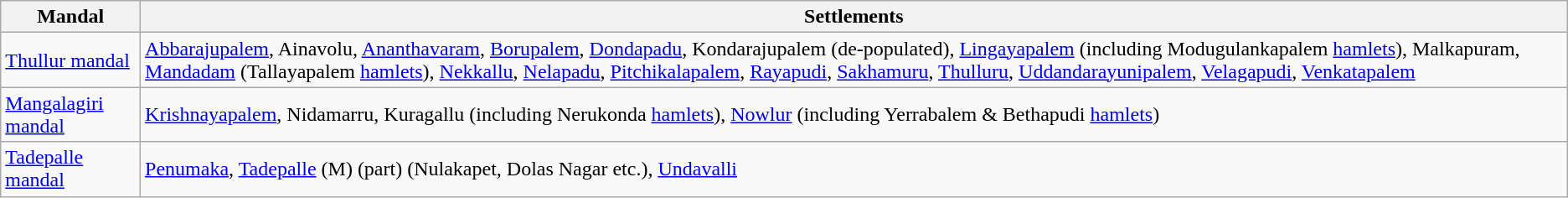<table class="wikitable">
<tr>
<th>Mandal</th>
<th>Settlements</th>
</tr>
<tr>
<td><a href='#'>Thullur mandal</a></td>
<td><a href='#'>Abbarajupalem</a>, Ainavolu, <a href='#'>Ananthavaram</a>, <a href='#'>Borupalem</a>, <a href='#'>Dondapadu</a>, Kondarajupalem (de-populated), <a href='#'>Lingayapalem</a> (including Modugulankapalem <a href='#'>hamlets</a>), Malkapuram, <a href='#'>Mandadam</a> (Tallayapalem <a href='#'>hamlets</a>), <a href='#'>Nekkallu</a>, <a href='#'>Nelapadu</a>, <a href='#'>Pitchikalapalem</a>, <a href='#'>Rayapudi</a>, <a href='#'>Sakhamuru</a>, <a href='#'>Thulluru</a>, <a href='#'>Uddandarayunipalem</a>, <a href='#'>Velagapudi</a>, <a href='#'>Venkatapalem</a></td>
</tr>
<tr>
<td><a href='#'>Mangalagiri mandal</a></td>
<td><a href='#'>Krishnayapalem</a>, Nidamarru, Kuragallu (including Nerukonda <a href='#'>hamlets</a>), <a href='#'>Nowlur</a> (including Yerrabalem & Bethapudi <a href='#'>hamlets</a>)</td>
</tr>
<tr>
<td><a href='#'>Tadepalle mandal</a></td>
<td><a href='#'>Penumaka</a>, <a href='#'>Tadepalle</a> (M) (part) (Nulakapet, Dolas Nagar etc.), <a href='#'>Undavalli</a></td>
</tr>
</table>
